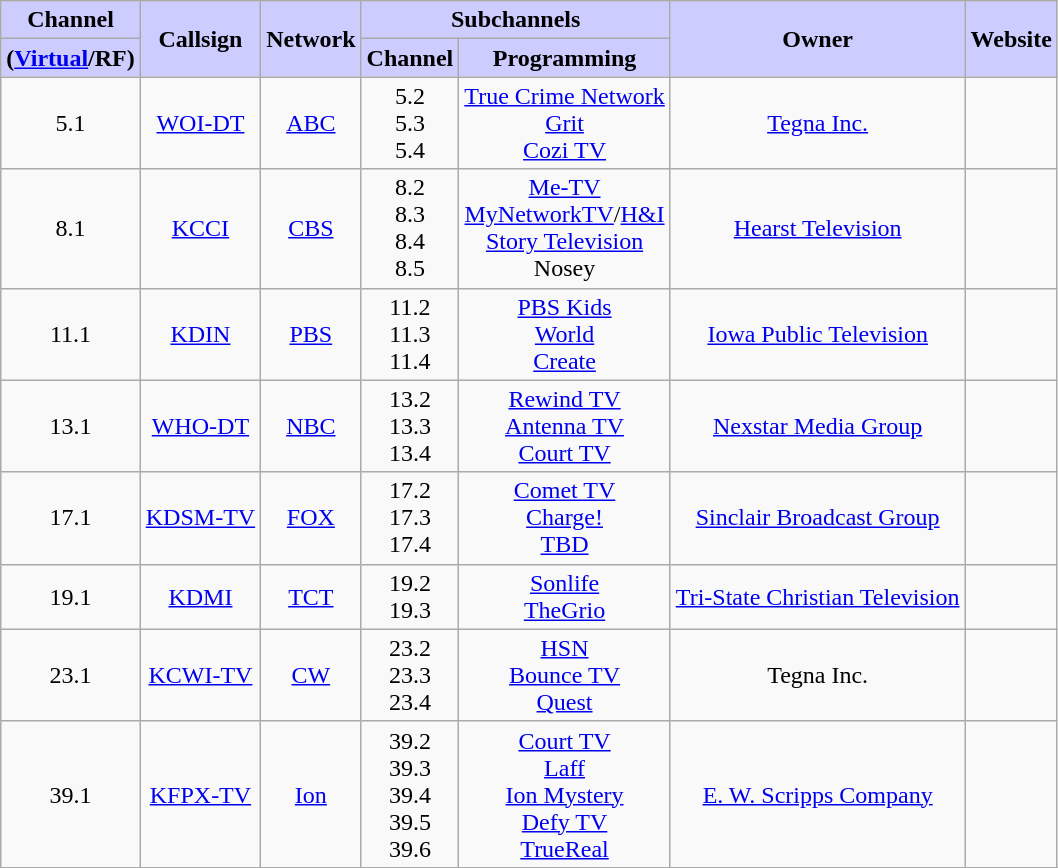<table class=wikitable style="text-align:center">
<tr>
<th style="background:#ccccff;">Channel</th>
<th style="background:#ccccff;" rowspan="2">Callsign</th>
<th style="background:#ccccff;" rowspan="2">Network</th>
<th style="background:#ccccff;" colspan="2">Subchannels</th>
<th style="background:#ccccff;" rowspan="2">Owner</th>
<th style="background:#ccccff;" rowspan="2">Website</th>
</tr>
<tr>
<th style="background:#ccccff;">(<a href='#'>Virtual</a>/RF)</th>
<th style="background:#ccccff;">Channel</th>
<th style="background:#ccccff">Programming</th>
</tr>
<tr>
<td>5.1</td>
<td><a href='#'>WOI-DT</a></td>
<td><a href='#'>ABC</a></td>
<td>5.2<br>5.3<br>5.4</td>
<td><a href='#'>True Crime Network</a><br><a href='#'>Grit</a><br><a href='#'>Cozi TV</a></td>
<td><a href='#'>Tegna Inc.</a></td>
<td></td>
</tr>
<tr>
<td>8.1</td>
<td><a href='#'>KCCI</a></td>
<td><a href='#'>CBS</a></td>
<td>8.2<br>8.3<br>8.4<br>8.5</td>
<td><a href='#'>Me-TV</a><br><a href='#'>MyNetworkTV</a>/<a href='#'>H&I</a><br><a href='#'>Story Television</a><br>Nosey</td>
<td><a href='#'>Hearst Television</a></td>
<td></td>
</tr>
<tr>
<td>11.1</td>
<td><a href='#'>KDIN</a></td>
<td><a href='#'>PBS</a></td>
<td>11.2<br>11.3<br>11.4</td>
<td><a href='#'>PBS Kids</a><br><a href='#'>World</a><br><a href='#'>Create</a></td>
<td><a href='#'>Iowa Public Television</a></td>
<td></td>
</tr>
<tr>
<td>13.1</td>
<td><a href='#'>WHO-DT</a></td>
<td><a href='#'>NBC</a></td>
<td>13.2<br>13.3<br>13.4</td>
<td><a href='#'>Rewind TV</a><br><a href='#'>Antenna TV</a><br><a href='#'>Court TV</a></td>
<td><a href='#'>Nexstar Media Group</a></td>
<td></td>
</tr>
<tr>
<td>17.1</td>
<td><a href='#'>KDSM-TV</a></td>
<td><a href='#'>FOX</a></td>
<td>17.2<br>17.3<br>17.4</td>
<td><a href='#'>Comet TV</a><br><a href='#'>Charge!</a><br><a href='#'>TBD</a></td>
<td><a href='#'>Sinclair Broadcast Group</a></td>
<td></td>
</tr>
<tr>
<td>19.1</td>
<td><a href='#'>KDMI</a></td>
<td><a href='#'>TCT</a></td>
<td>19.2<br>19.3</td>
<td><a href='#'>Sonlife</a><br><a href='#'>TheGrio</a></td>
<td><a href='#'>Tri-State Christian Television</a></td>
<td></td>
</tr>
<tr>
<td>23.1</td>
<td><a href='#'>KCWI-TV</a></td>
<td><a href='#'>CW</a></td>
<td>23.2<br>23.3<br>23.4</td>
<td><a href='#'>HSN</a><br><a href='#'>Bounce TV</a><br><a href='#'>Quest</a></td>
<td>Tegna Inc.</td>
<td></td>
</tr>
<tr>
<td>39.1</td>
<td><a href='#'>KFPX-TV</a></td>
<td><a href='#'>Ion</a></td>
<td>39.2<br>39.3<br>39.4<br>39.5<br>39.6</td>
<td><a href='#'>Court TV</a><br><a href='#'>Laff</a><br><a href='#'>Ion Mystery</a><br><a href='#'>Defy TV</a><br><a href='#'>TrueReal</a></td>
<td><a href='#'>E. W. Scripps Company</a></td>
<td></td>
</tr>
<tr>
</tr>
</table>
